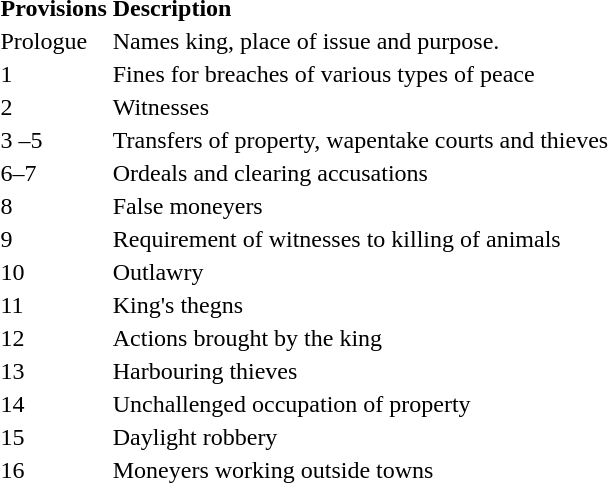<table class="table">
<tr>
<td width="17%"><strong>Provisions</strong></td>
<td width="83%"><strong>Description</strong></td>
</tr>
<tr>
<td>Prologue</td>
<td>Names king, place of issue and purpose.</td>
</tr>
<tr>
<td>1</td>
<td>Fines for breaches of various types of peace</td>
</tr>
<tr>
<td>2</td>
<td>Witnesses</td>
</tr>
<tr>
<td>3 –5</td>
<td>Transfers of property, wapentake courts and thieves</td>
</tr>
<tr>
<td>6–7</td>
<td>Ordeals and clearing accusations</td>
</tr>
<tr>
<td>8</td>
<td>False moneyers</td>
</tr>
<tr>
<td>9</td>
<td>Requirement of witnesses to killing of animals</td>
</tr>
<tr>
<td>10</td>
<td>Outlawry</td>
</tr>
<tr>
<td>11</td>
<td>King's thegns</td>
</tr>
<tr>
<td>12</td>
<td>Actions brought by the king</td>
</tr>
<tr>
<td>13</td>
<td>Harbouring thieves</td>
</tr>
<tr>
<td>14</td>
<td>Unchallenged occupation of property</td>
</tr>
<tr>
<td>15</td>
<td>Daylight robbery</td>
</tr>
<tr>
<td>16</td>
<td>Moneyers working outside towns</td>
</tr>
</table>
